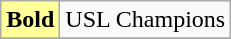<table class="wikitable">
<tr>
<td bgcolor=#FFFF99><strong>Bold</strong></td>
<td>USL Champions</td>
</tr>
<tr>
</tr>
</table>
